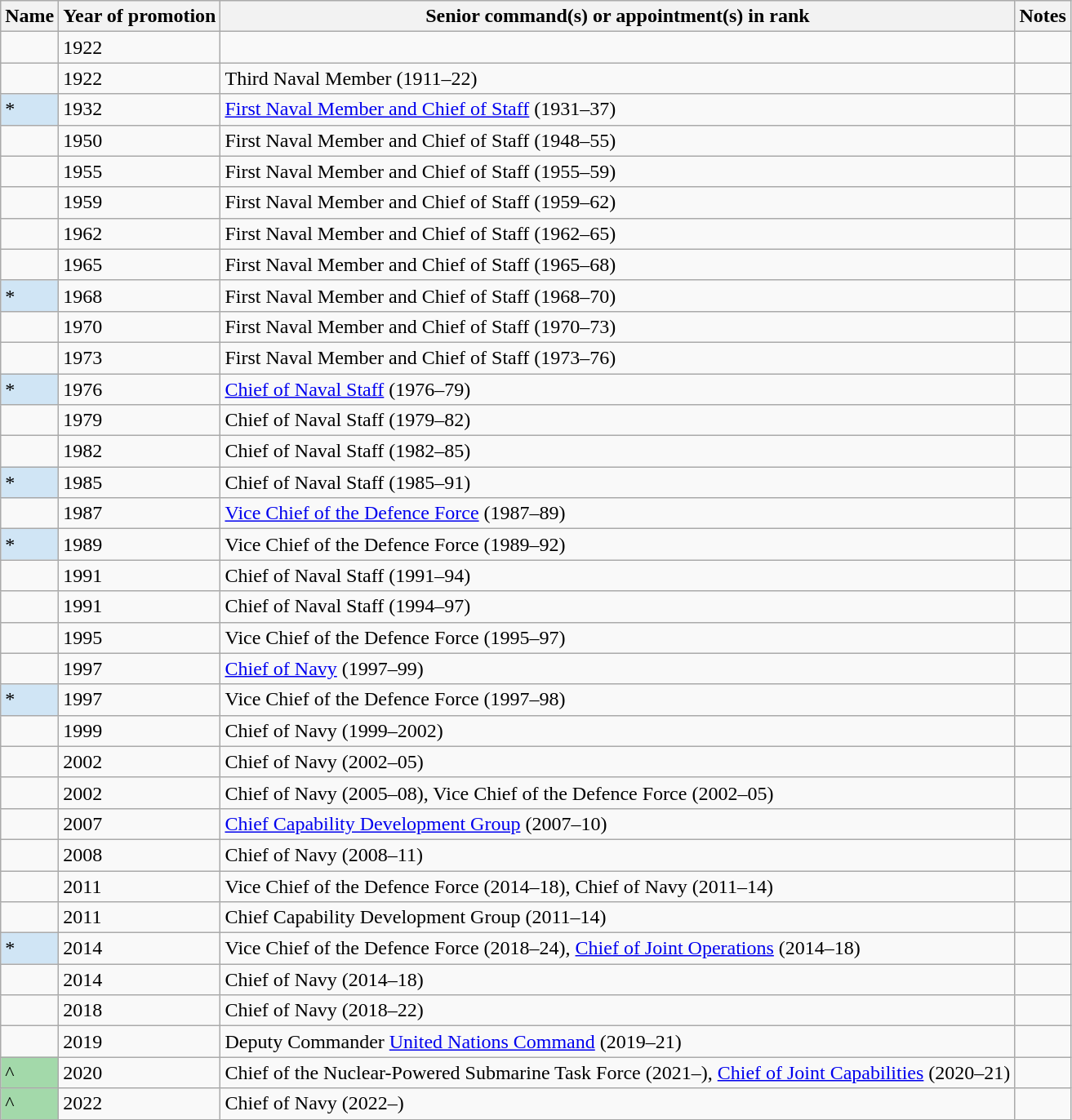<table class="wikitable plainrowheaders sortable">
<tr>
<th scope="col">Name</th>
<th scope="col">Year of promotion</th>
<th scope="col">Senior command(s) or appointment(s) in rank</th>
<th scope="col" class="unsortable">Notes</th>
</tr>
<tr>
<td></td>
<td>1922</td>
<td></td>
<td></td>
</tr>
<tr>
<td></td>
<td>1922</td>
<td>Third Naval Member (1911–22)</td>
<td></td>
</tr>
<tr>
<td style="background:#d0e5f5;">*</td>
<td>1932</td>
<td><a href='#'>First Naval Member and Chief of Staff</a> (1931–37)</td>
<td></td>
</tr>
<tr>
<td></td>
<td>1950</td>
<td>First Naval Member and Chief of Staff (1948–55)</td>
<td></td>
</tr>
<tr>
<td></td>
<td>1955</td>
<td>First Naval Member and Chief of Staff (1955–59)</td>
<td></td>
</tr>
<tr>
<td></td>
<td>1959</td>
<td>First Naval Member and Chief of Staff (1959–62)</td>
<td></td>
</tr>
<tr>
<td></td>
<td>1962</td>
<td>First Naval Member and Chief of Staff (1962–65)</td>
<td></td>
</tr>
<tr>
<td></td>
<td>1965</td>
<td>First Naval Member and Chief of Staff (1965–68)</td>
<td></td>
</tr>
<tr>
<td style="background:#d0e5f5;">*</td>
<td>1968</td>
<td>First Naval Member and Chief of Staff (1968–70)</td>
<td></td>
</tr>
<tr>
<td></td>
<td>1970</td>
<td>First Naval Member and Chief of Staff (1970–73)</td>
<td></td>
</tr>
<tr>
<td></td>
<td>1973</td>
<td>First Naval Member and Chief of Staff (1973–76)</td>
<td></td>
</tr>
<tr>
<td style="background:#d0e5f5;">*</td>
<td>1976</td>
<td><a href='#'>Chief of Naval Staff</a> (1976–79)</td>
<td></td>
</tr>
<tr>
<td></td>
<td>1979</td>
<td>Chief of Naval Staff (1979–82)</td>
<td></td>
</tr>
<tr>
<td></td>
<td>1982</td>
<td>Chief of Naval Staff (1982–85)</td>
<td></td>
</tr>
<tr>
<td style="background:#d0e5f5;">*</td>
<td>1985</td>
<td>Chief of Naval Staff (1985–91)</td>
<td></td>
</tr>
<tr>
<td></td>
<td>1987</td>
<td><a href='#'>Vice Chief of the Defence Force</a> (1987–89)</td>
<td></td>
</tr>
<tr>
<td style="background:#d0e5f5;">*</td>
<td>1989</td>
<td>Vice Chief of the Defence Force (1989–92)</td>
<td></td>
</tr>
<tr>
<td></td>
<td>1991</td>
<td>Chief of Naval Staff (1991–94)</td>
<td></td>
</tr>
<tr>
<td></td>
<td>1991</td>
<td>Chief of Naval Staff (1994–97)</td>
<td></td>
</tr>
<tr>
<td></td>
<td>1995</td>
<td>Vice Chief of the Defence Force (1995–97)</td>
<td></td>
</tr>
<tr>
<td></td>
<td>1997</td>
<td><a href='#'>Chief of Navy</a> (1997–99)</td>
<td></td>
</tr>
<tr>
<td style="background:#d0e5f5;">*</td>
<td>1997</td>
<td>Vice Chief of the Defence Force (1997–98)</td>
<td></td>
</tr>
<tr>
<td></td>
<td>1999</td>
<td>Chief of Navy (1999–2002)</td>
<td></td>
</tr>
<tr>
<td></td>
<td>2002</td>
<td>Chief of Navy (2002–05)</td>
<td></td>
</tr>
<tr>
<td></td>
<td>2002</td>
<td>Chief of Navy (2005–08), Vice Chief of the Defence Force (2002–05)</td>
<td></td>
</tr>
<tr>
<td></td>
<td>2007</td>
<td><a href='#'>Chief Capability Development Group</a> (2007–10)</td>
<td></td>
</tr>
<tr>
<td></td>
<td>2008</td>
<td>Chief of Navy (2008–11)</td>
<td></td>
</tr>
<tr>
<td></td>
<td>2011</td>
<td>Vice Chief of the Defence Force (2014–18), Chief of Navy (2011–14)</td>
<td></td>
</tr>
<tr>
<td></td>
<td>2011</td>
<td>Chief Capability Development Group (2011–14)</td>
<td></td>
</tr>
<tr>
<td style="background:#d0e5f5;">*</td>
<td>2014</td>
<td>Vice Chief of the Defence Force (2018–24), <a href='#'>Chief of Joint Operations</a> (2014–18)</td>
<td></td>
</tr>
<tr>
<td></td>
<td>2014</td>
<td>Chief of Navy (2014–18)</td>
<td></td>
</tr>
<tr>
<td></td>
<td>2018</td>
<td>Chief of Navy (2018–22)</td>
<td></td>
</tr>
<tr>
<td></td>
<td>2019</td>
<td>Deputy Commander <a href='#'>United Nations Command</a> (2019–21)</td>
<td></td>
</tr>
<tr>
<td style="background:#a3d9aa;">^</td>
<td>2020</td>
<td>Chief of the Nuclear-Powered Submarine Task Force (2021–), <a href='#'>Chief of Joint Capabilities</a> (2020–21)</td>
<td></td>
</tr>
<tr>
<td style="background:#a3d9aa;">^</td>
<td>2022</td>
<td>Chief of Navy (2022–)</td>
<td></td>
</tr>
</table>
